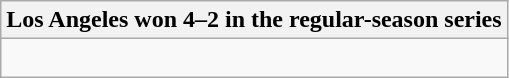<table class="wikitable collapsible collapsed">
<tr>
<th>Los Angeles won 4–2 in the regular-season series</th>
</tr>
<tr>
<td><br>




</td>
</tr>
</table>
